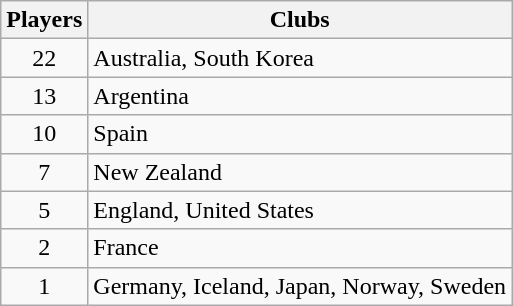<table class="wikitable">
<tr>
<th>Players</th>
<th>Clubs</th>
</tr>
<tr>
<td align="center">22</td>
<td> Australia,  South Korea</td>
</tr>
<tr>
<td align="center">13</td>
<td> Argentina</td>
</tr>
<tr>
<td align="center">10</td>
<td> Spain</td>
</tr>
<tr>
<td align="center">7</td>
<td> New Zealand</td>
</tr>
<tr>
<td align="center">5</td>
<td> England,  United States</td>
</tr>
<tr>
<td align="center">2</td>
<td> France</td>
</tr>
<tr>
<td align="center">1</td>
<td> Germany,  Iceland,  Japan,  Norway,  Sweden</td>
</tr>
</table>
